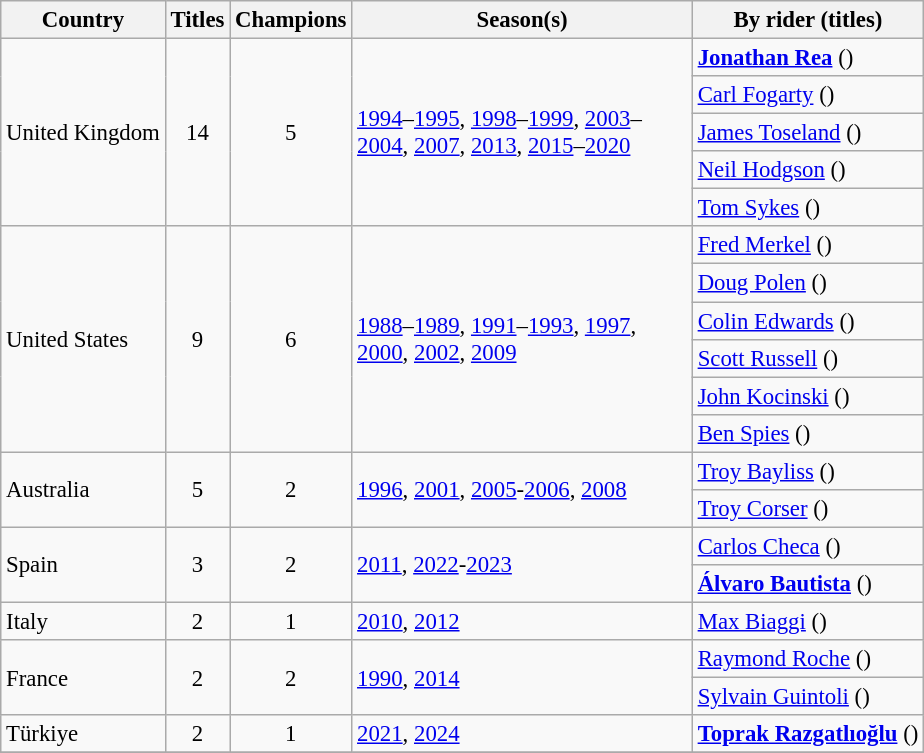<table class="wikitable sortable" style="font-size:95%;">
<tr>
<th>Country</th>
<th>Titles</th>
<th>Champions</th>
<th width=220>Season(s)</th>
<th>By rider (titles)</th>
</tr>
<tr>
<td rowspan=5> United Kingdom</td>
<td rowspan=5 align=center>14</td>
<td rowspan=5 align=center>5</td>
<td rowspan=5><a href='#'>1994</a>–<a href='#'>1995</a>, <a href='#'>1998</a>–<a href='#'>1999</a>, <a href='#'>2003</a>–<a href='#'>2004</a>, <a href='#'>2007</a>, <a href='#'>2013</a>, <a href='#'>2015</a>–<a href='#'>2020</a></td>
<td><strong><a href='#'>Jonathan Rea</a></strong> ()</td>
</tr>
<tr>
<td><a href='#'>Carl Fogarty</a> ()</td>
</tr>
<tr>
<td><a href='#'>James Toseland</a> ()</td>
</tr>
<tr>
<td><a href='#'>Neil Hodgson</a> ()</td>
</tr>
<tr>
<td><a href='#'>Tom Sykes</a> ()</td>
</tr>
<tr>
<td rowspan=6> United States</td>
<td rowspan=6 align=center>9</td>
<td rowspan=6 align=center>6</td>
<td rowspan=6><a href='#'>1988</a>–<a href='#'>1989</a>, <a href='#'>1991</a>–<a href='#'>1993</a>, <a href='#'>1997</a>, <a href='#'>2000</a>, <a href='#'>2002</a>, <a href='#'>2009</a></td>
<td><a href='#'>Fred Merkel</a> ()</td>
</tr>
<tr>
<td><a href='#'>Doug Polen</a> ()</td>
</tr>
<tr>
<td><a href='#'>Colin Edwards</a> ()</td>
</tr>
<tr>
<td><a href='#'>Scott Russell</a> ()</td>
</tr>
<tr>
<td><a href='#'>John Kocinski</a> ()</td>
</tr>
<tr>
<td><a href='#'>Ben Spies</a> ()</td>
</tr>
<tr>
<td rowspan=2> Australia</td>
<td rowspan=2 align=center>5</td>
<td rowspan=2 align=center>2</td>
<td rowspan=2><a href='#'>1996</a>, <a href='#'>2001</a>, <a href='#'>2005</a>-<a href='#'>2006</a>, <a href='#'>2008</a></td>
<td><a href='#'>Troy Bayliss</a> ()</td>
</tr>
<tr>
<td><a href='#'>Troy Corser</a> ()</td>
</tr>
<tr>
<td rowspan=2> Spain</td>
<td rowspan=2 align=center>3</td>
<td rowspan=2 align=center>2</td>
<td rowspan=2><a href='#'>2011</a>, <a href='#'>2022</a>-<a href='#'>2023</a></td>
<td><a href='#'>Carlos Checa</a> ()</td>
</tr>
<tr>
<td><strong><a href='#'>Álvaro Bautista</a></strong> ()</td>
</tr>
<tr>
<td> Italy</td>
<td align=center>2</td>
<td align=center>1</td>
<td><a href='#'>2010</a>, <a href='#'>2012</a></td>
<td><a href='#'>Max Biaggi</a> ()</td>
</tr>
<tr>
<td rowspan=2> France</td>
<td rowspan=2 align=center>2</td>
<td rowspan=2 align=center>2</td>
<td rowspan=2><a href='#'>1990</a>, <a href='#'>2014</a></td>
<td><a href='#'>Raymond Roche</a> ()</td>
</tr>
<tr>
<td><a href='#'>Sylvain Guintoli</a> ()</td>
</tr>
<tr>
<td> Türkiye</td>
<td align=center>2</td>
<td align=center>1</td>
<td><a href='#'>2021</a>, <a href='#'>2024</a></td>
<td><strong><a href='#'>Toprak Razgatlıoğlu</a></strong> ()</td>
</tr>
<tr>
</tr>
</table>
